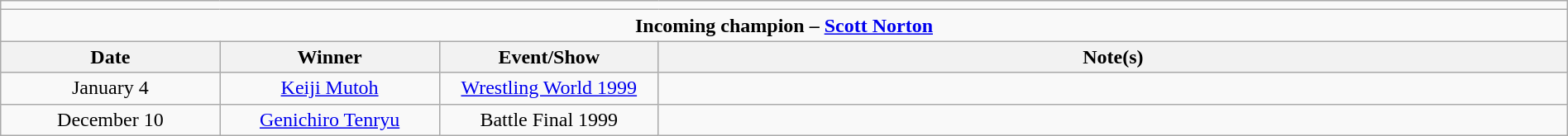<table class="wikitable" style="text-align:center; width:100%;">
<tr>
<td colspan="5"></td>
</tr>
<tr>
<td colspan="5"><strong>Incoming champion – <a href='#'>Scott Norton</a></strong></td>
</tr>
<tr>
<th width=14%>Date</th>
<th width=14%>Winner</th>
<th width=14%>Event/Show</th>
<th width=58%>Note(s)</th>
</tr>
<tr>
<td>January 4</td>
<td><a href='#'>Keiji Mutoh</a></td>
<td><a href='#'>Wrestling World 1999</a></td>
<td align="left"></td>
</tr>
<tr>
<td>December 10</td>
<td><a href='#'>Genichiro Tenryu</a></td>
<td>Battle Final 1999</td>
<td align="left"></td>
</tr>
</table>
